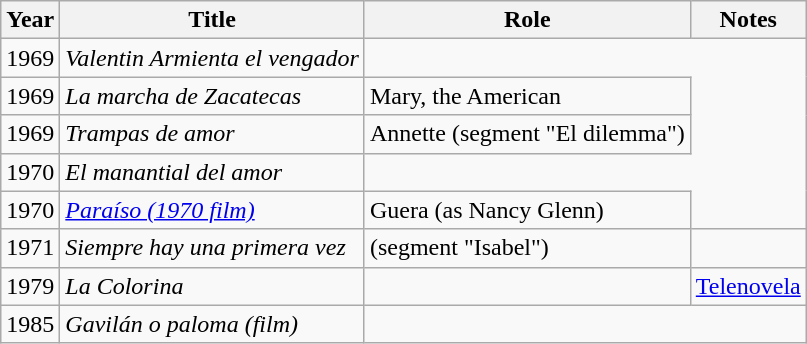<table class="wikitable sortable">
<tr>
<th>Year</th>
<th>Title</th>
<th>Role</th>
<th class="unsortable">Notes</th>
</tr>
<tr>
<td>1969</td>
<td><em>Valentin Armienta el vengador</em></td>
</tr>
<tr>
<td>1969</td>
<td><em>La marcha de Zacatecas</em></td>
<td>Mary, the American</td>
</tr>
<tr>
<td>1969</td>
<td><em> Trampas de amor </em></td>
<td>Annette (segment "El dilemma")</td>
</tr>
<tr>
<td>1970</td>
<td><em>El manantial del amor</em></td>
</tr>
<tr>
<td>1970</td>
<td><em> <a href='#'>Paraíso (1970 film)</a> </em></td>
<td>Guera (as Nancy Glenn)</td>
</tr>
<tr>
<td>1971</td>
<td><em>Siempre hay una primera vez</em></td>
<td>(segment "Isabel")</td>
<td></td>
</tr>
<tr>
<td>1979</td>
<td><em>La Colorina</em></td>
<td></td>
<td><a href='#'>Telenovela</a></td>
</tr>
<tr>
<td>1985</td>
<td><em>Gavilán o paloma (film)</em></td>
</tr>
</table>
